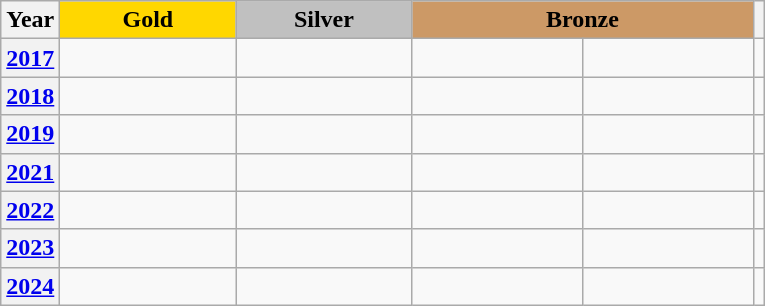<table class="wikitable">
<tr align=center>
<th>Year</th>
<td width="110px" bgcolor=gold><strong>Gold</strong></td>
<td width="110px" bgcolor=silver><strong>Silver</strong></td>
<td width="220px" bgcolor=CC9966 colspan=2><strong>Bronze</strong></td>
<th></th>
</tr>
<tr>
<th><a href='#'>2017</a></th>
<td></td>
<td></td>
<td></td>
<td></td>
<td></td>
</tr>
<tr>
<th><a href='#'>2018</a></th>
<td></td>
<td></td>
<td></td>
<td></td>
<td></td>
</tr>
<tr>
<th><a href='#'>2019</a></th>
<td></td>
<td></td>
<td></td>
<td></td>
<td></td>
</tr>
<tr>
<th><a href='#'>2021</a></th>
<td></td>
<td></td>
<td></td>
<td></td>
<td></td>
</tr>
<tr>
<th><a href='#'>2022</a></th>
<td></td>
<td></td>
<td></td>
<td></td>
<td></td>
</tr>
<tr>
<th><a href='#'>2023</a></th>
<td></td>
<td></td>
<td></td>
<td></td>
<td></td>
</tr>
<tr>
<th><a href='#'>2024</a></th>
<td></td>
<td></td>
<td></td>
<td></td>
<td></td>
</tr>
</table>
